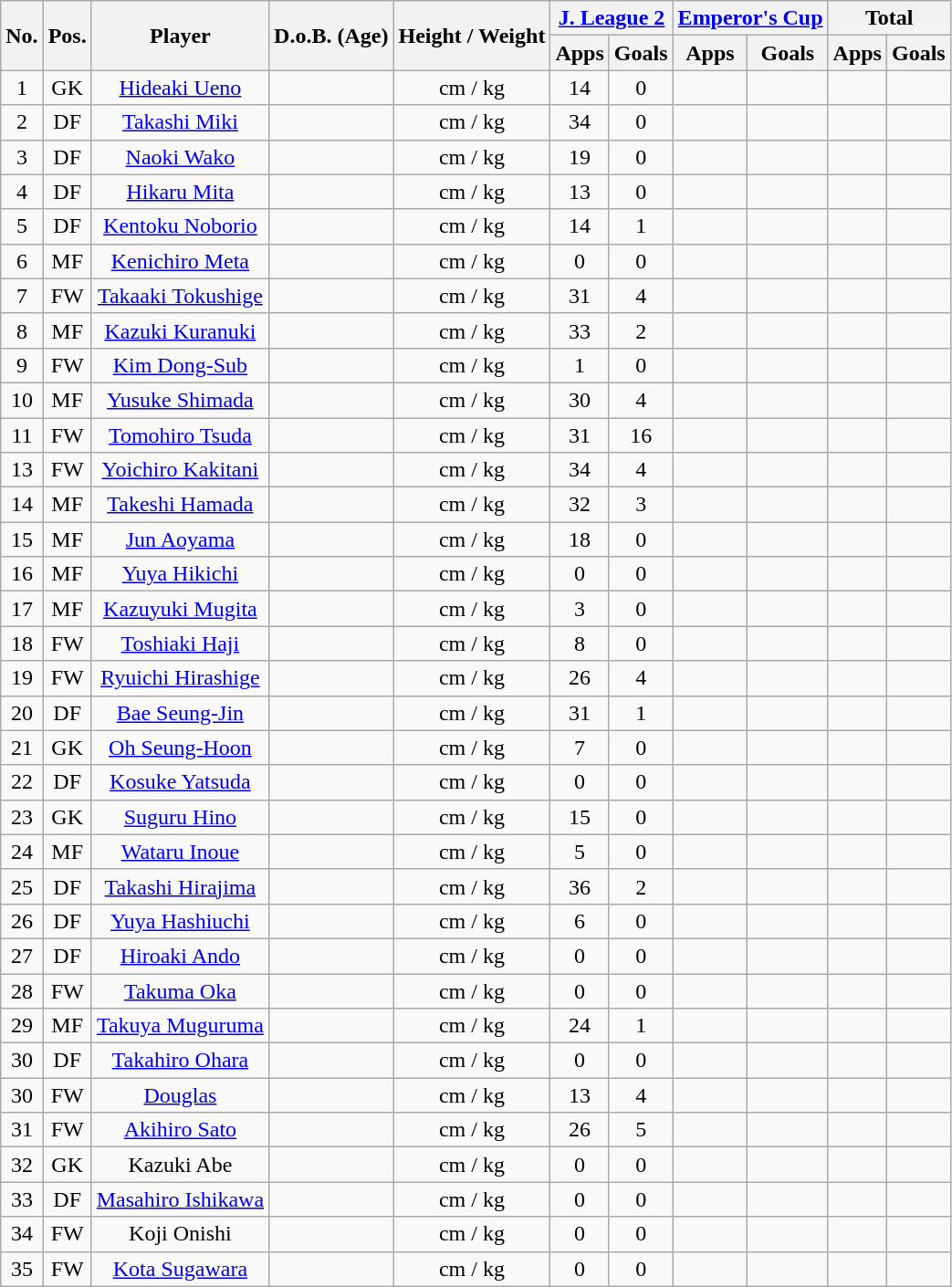<table class="wikitable" style="text-align:center;">
<tr>
<th rowspan="2">No.</th>
<th rowspan="2">Pos.</th>
<th rowspan="2">Player</th>
<th rowspan="2">D.o.B. (Age)</th>
<th rowspan="2">Height / Weight</th>
<th colspan="2"><a href='#'>J. League 2</a></th>
<th colspan="2"><a href='#'>Emperor's Cup</a></th>
<th colspan="2">Total</th>
</tr>
<tr>
<th>Apps</th>
<th>Goals</th>
<th>Apps</th>
<th>Goals</th>
<th>Apps</th>
<th>Goals</th>
</tr>
<tr>
<td>1</td>
<td>GK</td>
<td><a href='#'>Hideaki Ueno</a></td>
<td></td>
<td>cm / kg</td>
<td>14</td>
<td>0</td>
<td></td>
<td></td>
<td></td>
<td></td>
</tr>
<tr>
<td>2</td>
<td>DF</td>
<td><a href='#'>Takashi Miki</a></td>
<td></td>
<td>cm / kg</td>
<td>34</td>
<td>0</td>
<td></td>
<td></td>
<td></td>
<td></td>
</tr>
<tr>
<td>3</td>
<td>DF</td>
<td><a href='#'>Naoki Wako</a></td>
<td></td>
<td>cm / kg</td>
<td>19</td>
<td>0</td>
<td></td>
<td></td>
<td></td>
<td></td>
</tr>
<tr>
<td>4</td>
<td>DF</td>
<td><a href='#'>Hikaru Mita</a></td>
<td></td>
<td>cm / kg</td>
<td>13</td>
<td>0</td>
<td></td>
<td></td>
<td></td>
<td></td>
</tr>
<tr>
<td>5</td>
<td>DF</td>
<td><a href='#'>Kentoku Noborio</a></td>
<td></td>
<td>cm / kg</td>
<td>14</td>
<td>1</td>
<td></td>
<td></td>
<td></td>
<td></td>
</tr>
<tr>
<td>6</td>
<td>MF</td>
<td><a href='#'>Kenichiro Meta</a></td>
<td></td>
<td>cm / kg</td>
<td>0</td>
<td>0</td>
<td></td>
<td></td>
<td></td>
<td></td>
</tr>
<tr>
<td>7</td>
<td>FW</td>
<td><a href='#'>Takaaki Tokushige</a></td>
<td></td>
<td>cm / kg</td>
<td>31</td>
<td>4</td>
<td></td>
<td></td>
<td></td>
<td></td>
</tr>
<tr>
<td>8</td>
<td>MF</td>
<td><a href='#'>Kazuki Kuranuki</a></td>
<td></td>
<td>cm / kg</td>
<td>33</td>
<td>2</td>
<td></td>
<td></td>
<td></td>
<td></td>
</tr>
<tr>
<td>9</td>
<td>FW</td>
<td><a href='#'>Kim Dong-Sub</a></td>
<td></td>
<td>cm / kg</td>
<td>1</td>
<td>0</td>
<td></td>
<td></td>
<td></td>
<td></td>
</tr>
<tr>
<td>10</td>
<td>MF</td>
<td><a href='#'>Yusuke Shimada</a></td>
<td></td>
<td>cm / kg</td>
<td>30</td>
<td>4</td>
<td></td>
<td></td>
<td></td>
<td></td>
</tr>
<tr>
<td>11</td>
<td>FW</td>
<td><a href='#'>Tomohiro Tsuda</a></td>
<td></td>
<td>cm / kg</td>
<td>31</td>
<td>16</td>
<td></td>
<td></td>
<td></td>
<td></td>
</tr>
<tr>
<td>13</td>
<td>FW</td>
<td><a href='#'>Yoichiro Kakitani</a></td>
<td></td>
<td>cm / kg</td>
<td>34</td>
<td>4</td>
<td></td>
<td></td>
<td></td>
<td></td>
</tr>
<tr>
<td>14</td>
<td>MF</td>
<td><a href='#'>Takeshi Hamada</a></td>
<td></td>
<td>cm / kg</td>
<td>32</td>
<td>3</td>
<td></td>
<td></td>
<td></td>
<td></td>
</tr>
<tr>
<td>15</td>
<td>MF</td>
<td><a href='#'>Jun Aoyama</a></td>
<td></td>
<td>cm / kg</td>
<td>18</td>
<td>0</td>
<td></td>
<td></td>
<td></td>
<td></td>
</tr>
<tr>
<td>16</td>
<td>MF</td>
<td><a href='#'>Yuya Hikichi</a></td>
<td></td>
<td>cm / kg</td>
<td>0</td>
<td>0</td>
<td></td>
<td></td>
<td></td>
<td></td>
</tr>
<tr>
<td>17</td>
<td>MF</td>
<td><a href='#'>Kazuyuki Mugita</a></td>
<td></td>
<td>cm / kg</td>
<td>3</td>
<td>0</td>
<td></td>
<td></td>
<td></td>
<td></td>
</tr>
<tr>
<td>18</td>
<td>FW</td>
<td><a href='#'>Toshiaki Haji</a></td>
<td></td>
<td>cm / kg</td>
<td>8</td>
<td>0</td>
<td></td>
<td></td>
<td></td>
<td></td>
</tr>
<tr>
<td>19</td>
<td>FW</td>
<td><a href='#'>Ryuichi Hirashige</a></td>
<td></td>
<td>cm / kg</td>
<td>26</td>
<td>4</td>
<td></td>
<td></td>
<td></td>
<td></td>
</tr>
<tr>
<td>20</td>
<td>DF</td>
<td><a href='#'>Bae Seung-Jin</a></td>
<td></td>
<td>cm / kg</td>
<td>31</td>
<td>1</td>
<td></td>
<td></td>
<td></td>
<td></td>
</tr>
<tr>
<td>21</td>
<td>GK</td>
<td><a href='#'>Oh Seung-Hoon</a></td>
<td></td>
<td>cm / kg</td>
<td>7</td>
<td>0</td>
<td></td>
<td></td>
<td></td>
<td></td>
</tr>
<tr>
<td>22</td>
<td>DF</td>
<td><a href='#'>Kosuke Yatsuda</a></td>
<td></td>
<td>cm / kg</td>
<td>0</td>
<td>0</td>
<td></td>
<td></td>
<td></td>
<td></td>
</tr>
<tr>
<td>23</td>
<td>GK</td>
<td><a href='#'>Suguru Hino</a></td>
<td></td>
<td>cm / kg</td>
<td>15</td>
<td>0</td>
<td></td>
<td></td>
<td></td>
<td></td>
</tr>
<tr>
<td>24</td>
<td>MF</td>
<td><a href='#'>Wataru Inoue</a></td>
<td></td>
<td>cm / kg</td>
<td>5</td>
<td>0</td>
<td></td>
<td></td>
<td></td>
<td></td>
</tr>
<tr>
<td>25</td>
<td>DF</td>
<td><a href='#'>Takashi Hirajima</a></td>
<td></td>
<td>cm / kg</td>
<td>36</td>
<td>2</td>
<td></td>
<td></td>
<td></td>
<td></td>
</tr>
<tr>
<td>26</td>
<td>DF</td>
<td><a href='#'>Yuya Hashiuchi</a></td>
<td></td>
<td>cm / kg</td>
<td>6</td>
<td>0</td>
<td></td>
<td></td>
<td></td>
<td></td>
</tr>
<tr>
<td>27</td>
<td>DF</td>
<td><a href='#'>Hiroaki Ando</a></td>
<td></td>
<td>cm / kg</td>
<td>0</td>
<td>0</td>
<td></td>
<td></td>
<td></td>
<td></td>
</tr>
<tr>
<td>28</td>
<td>FW</td>
<td><a href='#'>Takuma Oka</a></td>
<td></td>
<td>cm / kg</td>
<td>0</td>
<td>0</td>
<td></td>
<td></td>
<td></td>
<td></td>
</tr>
<tr>
<td>29</td>
<td>MF</td>
<td><a href='#'>Takuya Muguruma</a></td>
<td></td>
<td>cm / kg</td>
<td>24</td>
<td>1</td>
<td></td>
<td></td>
<td></td>
<td></td>
</tr>
<tr>
<td>30</td>
<td>DF</td>
<td><a href='#'>Takahiro Ohara</a></td>
<td></td>
<td>cm / kg</td>
<td>0</td>
<td>0</td>
<td></td>
<td></td>
<td></td>
<td></td>
</tr>
<tr>
<td>30</td>
<td>FW</td>
<td><a href='#'>Douglas</a></td>
<td></td>
<td>cm / kg</td>
<td>13</td>
<td>4</td>
<td></td>
<td></td>
<td></td>
<td></td>
</tr>
<tr>
<td>31</td>
<td>FW</td>
<td><a href='#'>Akihiro Sato</a></td>
<td></td>
<td>cm / kg</td>
<td>26</td>
<td>5</td>
<td></td>
<td></td>
<td></td>
<td></td>
</tr>
<tr>
<td>32</td>
<td>GK</td>
<td>Kazuki Abe</td>
<td></td>
<td>cm / kg</td>
<td>0</td>
<td>0</td>
<td></td>
<td></td>
<td></td>
<td></td>
</tr>
<tr>
<td>33</td>
<td>DF</td>
<td><a href='#'>Masahiro Ishikawa</a></td>
<td></td>
<td>cm / kg</td>
<td>0</td>
<td>0</td>
<td></td>
<td></td>
<td></td>
<td></td>
</tr>
<tr>
<td>34</td>
<td>FW</td>
<td>Koji Onishi</td>
<td></td>
<td>cm / kg</td>
<td>0</td>
<td>0</td>
<td></td>
<td></td>
<td></td>
<td></td>
</tr>
<tr>
<td>35</td>
<td>FW</td>
<td><a href='#'>Kota Sugawara</a></td>
<td></td>
<td>cm / kg</td>
<td>0</td>
<td>0</td>
<td></td>
<td></td>
<td></td>
<td></td>
</tr>
</table>
